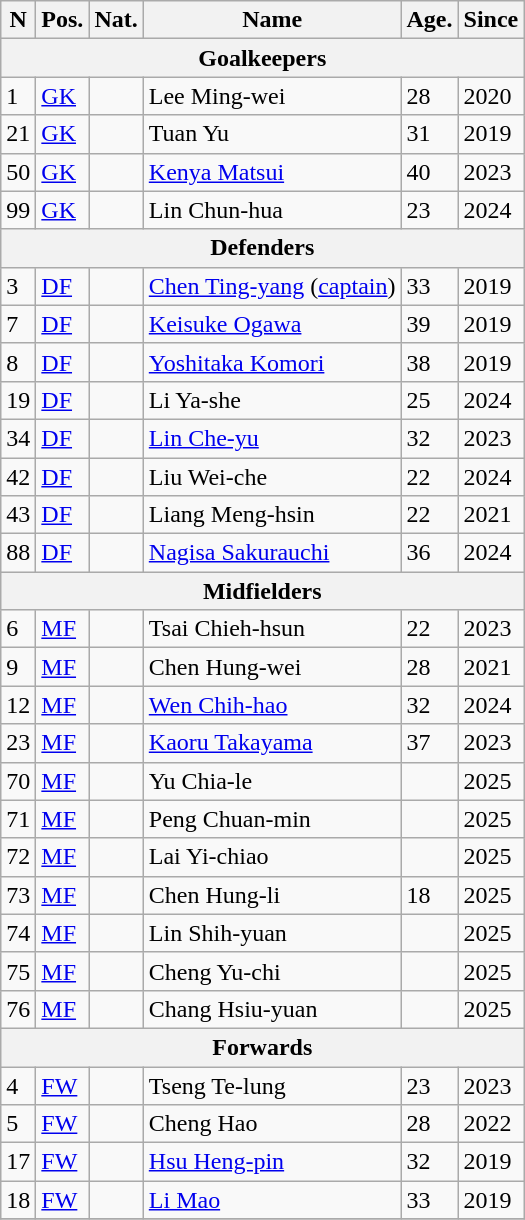<table class="wikitable sortable">
<tr>
<th>N</th>
<th>Pos.</th>
<th>Nat.</th>
<th>Name</th>
<th>Age.</th>
<th>Since</th>
</tr>
<tr>
<th colspan="8">Goalkeepers</th>
</tr>
<tr>
<td>1</td>
<td><a href='#'>GK</a></td>
<td></td>
<td>Lee Ming-wei</td>
<td>28</td>
<td>2020</td>
</tr>
<tr>
<td>21</td>
<td><a href='#'>GK</a></td>
<td></td>
<td>Tuan Yu</td>
<td>31</td>
<td>2019</td>
</tr>
<tr>
<td>50</td>
<td><a href='#'>GK</a></td>
<td></td>
<td><a href='#'>Kenya Matsui</a></td>
<td>40</td>
<td>2023</td>
</tr>
<tr>
<td>99</td>
<td><a href='#'>GK</a></td>
<td></td>
<td>Lin Chun-hua</td>
<td>23</td>
<td>2024</td>
</tr>
<tr>
<th colspan="8">Defenders</th>
</tr>
<tr>
<td>3</td>
<td><a href='#'>DF</a></td>
<td></td>
<td><a href='#'>Chen Ting-yang</a> (<a href='#'>captain</a>)</td>
<td>33</td>
<td>2019</td>
</tr>
<tr>
<td>7</td>
<td><a href='#'>DF</a></td>
<td></td>
<td><a href='#'>Keisuke Ogawa</a></td>
<td>39</td>
<td>2019</td>
</tr>
<tr>
<td>8</td>
<td><a href='#'>DF</a></td>
<td></td>
<td><a href='#'>Yoshitaka Komori</a></td>
<td>38</td>
<td>2019</td>
</tr>
<tr>
<td>19</td>
<td><a href='#'>DF</a></td>
<td></td>
<td>Li Ya-she</td>
<td>25</td>
<td>2024</td>
</tr>
<tr>
<td>34</td>
<td><a href='#'>DF</a></td>
<td></td>
<td><a href='#'>Lin Che-yu</a></td>
<td>32</td>
<td>2023</td>
</tr>
<tr>
<td>42</td>
<td><a href='#'>DF</a></td>
<td></td>
<td>Liu Wei-che</td>
<td>22</td>
<td>2024</td>
</tr>
<tr>
<td>43</td>
<td><a href='#'>DF</a></td>
<td></td>
<td>Liang Meng-hsin</td>
<td>22</td>
<td>2021</td>
</tr>
<tr>
<td>88</td>
<td><a href='#'>DF</a></td>
<td></td>
<td><a href='#'>Nagisa Sakurauchi</a></td>
<td>36</td>
<td>2024</td>
</tr>
<tr>
<th colspan="8">Midfielders</th>
</tr>
<tr>
<td>6</td>
<td><a href='#'>MF</a></td>
<td></td>
<td>Tsai Chieh-hsun</td>
<td>22</td>
<td>2023</td>
</tr>
<tr>
<td>9</td>
<td><a href='#'>MF</a></td>
<td></td>
<td>Chen Hung-wei</td>
<td>28</td>
<td>2021</td>
</tr>
<tr>
<td>12</td>
<td><a href='#'>MF</a></td>
<td></td>
<td><a href='#'>Wen Chih-hao</a></td>
<td>32</td>
<td>2024</td>
</tr>
<tr>
<td>23</td>
<td><a href='#'>MF</a></td>
<td></td>
<td><a href='#'>Kaoru Takayama</a></td>
<td>37</td>
<td>2023</td>
</tr>
<tr>
<td>70</td>
<td><a href='#'>MF</a></td>
<td></td>
<td>Yu Chia-le</td>
<td></td>
<td>2025</td>
</tr>
<tr>
<td>71</td>
<td><a href='#'>MF</a></td>
<td></td>
<td>Peng Chuan-min</td>
<td></td>
<td>2025</td>
</tr>
<tr>
<td>72</td>
<td><a href='#'>MF</a></td>
<td></td>
<td>Lai Yi-chiao</td>
<td></td>
<td>2025</td>
</tr>
<tr>
<td>73</td>
<td><a href='#'>MF</a></td>
<td></td>
<td>Chen Hung-li</td>
<td>18</td>
<td>2025</td>
</tr>
<tr>
<td>74</td>
<td><a href='#'>MF</a></td>
<td></td>
<td>Lin Shih-yuan</td>
<td></td>
<td>2025</td>
</tr>
<tr>
<td>75</td>
<td><a href='#'>MF</a></td>
<td></td>
<td>Cheng Yu-chi</td>
<td></td>
<td>2025</td>
</tr>
<tr>
<td>76</td>
<td><a href='#'>MF</a></td>
<td></td>
<td>Chang Hsiu-yuan</td>
<td></td>
<td>2025</td>
</tr>
<tr>
<th colspan="8">Forwards</th>
</tr>
<tr>
<td>4</td>
<td><a href='#'>FW</a></td>
<td></td>
<td>Tseng Te-lung</td>
<td>23</td>
<td>2023</td>
</tr>
<tr>
<td>5</td>
<td><a href='#'>FW</a></td>
<td></td>
<td>Cheng Hao</td>
<td>28</td>
<td>2022</td>
</tr>
<tr>
<td>17</td>
<td><a href='#'>FW</a></td>
<td></td>
<td><a href='#'>Hsu Heng-pin</a></td>
<td>32</td>
<td>2019</td>
</tr>
<tr>
<td>18</td>
<td><a href='#'>FW</a></td>
<td></td>
<td><a href='#'>Li Mao</a></td>
<td>33</td>
<td>2019</td>
</tr>
<tr>
</tr>
</table>
